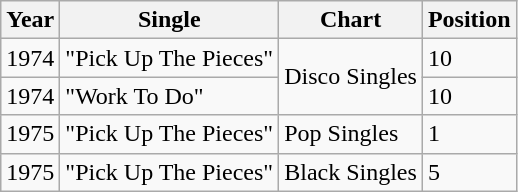<table class="wikitable">
<tr>
<th>Year</th>
<th>Single</th>
<th>Chart</th>
<th>Position</th>
</tr>
<tr>
<td>1974</td>
<td>"Pick Up The Pieces"</td>
<td rowspan=2>Disco Singles</td>
<td>10</td>
</tr>
<tr>
<td>1974</td>
<td>"Work To Do"</td>
<td>10</td>
</tr>
<tr>
<td>1975</td>
<td>"Pick Up The Pieces"</td>
<td>Pop Singles</td>
<td>1</td>
</tr>
<tr>
<td>1975</td>
<td>"Pick Up The Pieces"</td>
<td>Black Singles</td>
<td>5</td>
</tr>
</table>
